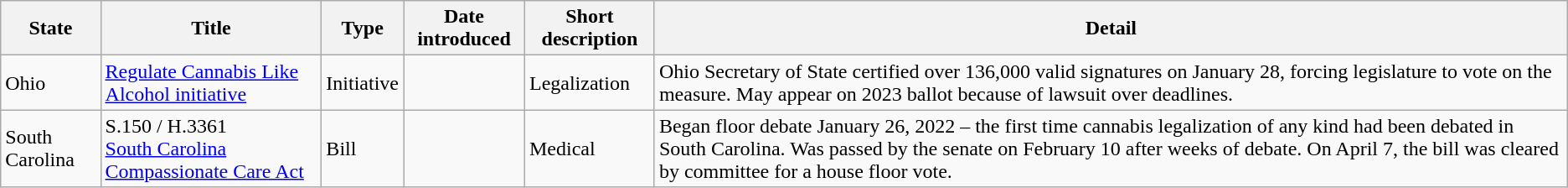<table class="wikitable sortable">
<tr>
<th scope="col">State</th>
<th scope="col">Title</th>
<th scope="col">Type</th>
<th scope="col">Date introduced</th>
<th scope="col">Short description</th>
<th scope="col" class="unsortable">Detail</th>
</tr>
<tr>
<td>Ohio</td>
<td><a href='#'>Regulate Cannabis Like Alcohol initiative</a></td>
<td>Initiative</td>
<td></td>
<td>Legalization</td>
<td>Ohio Secretary of State certified over 136,000 valid signatures on January 28, forcing legislature to vote on the measure. May appear on 2023 ballot because of lawsuit over deadlines.</td>
</tr>
<tr>
<td>South Carolina</td>
<td>S.150 / H.3361<br><a href='#'>South Carolina Compassionate Care Act</a></td>
<td>Bill</td>
<td></td>
<td>Medical</td>
<td>Began floor debate January 26, 2022 – the first time cannabis legalization of any kind had been debated in South Carolina. Was passed by the senate on February 10 after weeks of debate. On April 7, the bill was cleared by committee for a house floor vote.</td>
</tr>
</table>
